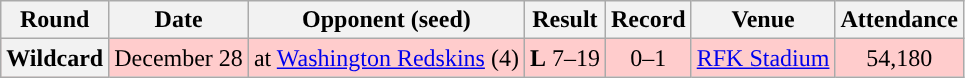<table class="wikitable" style="text-align:center">
<tr>
<th>Round</th>
<th>Date</th>
<th>Opponent (seed)</th>
<th>Result</th>
<th>Record</th>
<th>Venue</th>
<th>Attendance</th>
</tr>
<tr style="background:#fcc">
<th>Wildcard</th>
<td>December 28</td>
<td>at <a href='#'>Washington Redskins</a> (4)</td>
<td><strong>L</strong> 7–19</td>
<td>0–1</td>
<td><a href='#'>RFK Stadium</a></td>
<td>54,180</td>
</tr>
</table>
